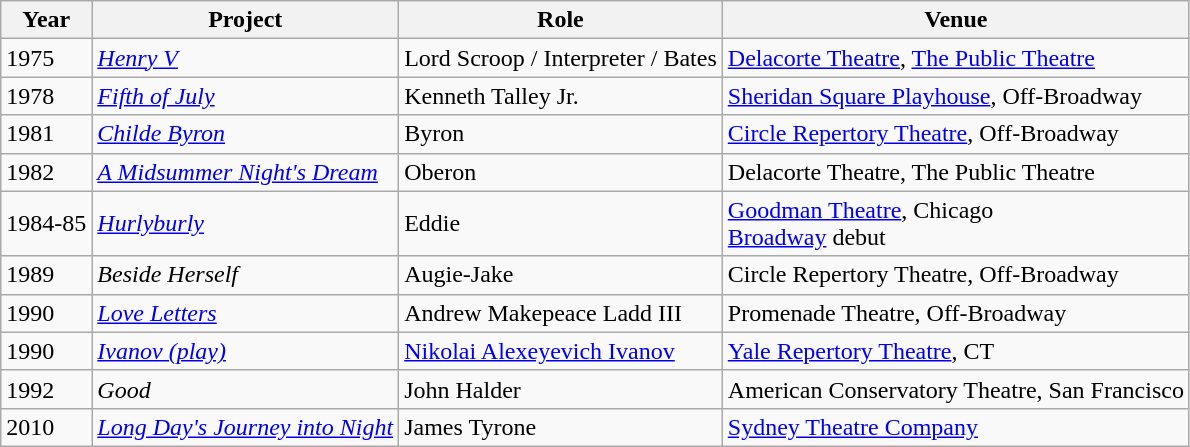<table class="wikitable unsortable">
<tr>
<th>Year</th>
<th>Project</th>
<th>Role</th>
<th>Venue</th>
</tr>
<tr>
<td>1975</td>
<td><em><a href='#'>Henry V</a></em></td>
<td>Lord Scroop / Interpreter / Bates</td>
<td><a href='#'>Delacorte Theatre</a>, <a href='#'>The Public Theatre</a></td>
</tr>
<tr>
<td>1978</td>
<td><em><a href='#'>Fifth of July</a></em></td>
<td>Kenneth Talley Jr.</td>
<td><a href='#'>Sheridan Square Playhouse</a>, Off-Broadway</td>
</tr>
<tr>
<td>1981</td>
<td><em><a href='#'>Childe Byron</a></em></td>
<td>Byron</td>
<td><a href='#'>Circle Repertory Theatre</a>, Off-Broadway</td>
</tr>
<tr>
<td>1982</td>
<td><em><a href='#'>A Midsummer Night's Dream</a></em></td>
<td>Oberon</td>
<td>Delacorte Theatre, The Public Theatre</td>
</tr>
<tr>
<td>1984-85</td>
<td><em><a href='#'>Hurlyburly</a></em></td>
<td>Eddie</td>
<td><a href='#'>Goodman Theatre</a>, Chicago <br> <a href='#'>Broadway</a> debut</td>
</tr>
<tr>
<td>1989</td>
<td><em>Beside Herself</em></td>
<td>Augie-Jake</td>
<td>Circle Repertory Theatre, Off-Broadway</td>
</tr>
<tr>
<td>1990</td>
<td><em><a href='#'>Love Letters</a></em></td>
<td>Andrew Makepeace Ladd III</td>
<td>Promenade Theatre, Off-Broadway</td>
</tr>
<tr>
<td>1990</td>
<td><em><a href='#'>Ivanov (play)</a></em></td>
<td><a href='#'>Nikolai Alexeyevich Ivanov</a></td>
<td><a href='#'>Yale Repertory Theatre</a>, CT</td>
</tr>
<tr>
<td>1992</td>
<td><em>Good</em></td>
<td>John Halder</td>
<td>American Conservatory Theatre, San Francisco</td>
</tr>
<tr>
<td>2010</td>
<td><em><a href='#'>Long Day's Journey into Night</a></em></td>
<td>James Tyrone</td>
<td><a href='#'>Sydney Theatre Company</a></td>
</tr>
</table>
